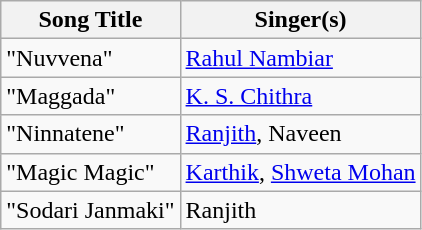<table class="wikitable">
<tr>
<th>Song Title</th>
<th>Singer(s)</th>
</tr>
<tr>
<td>"Nuvvena"</td>
<td><a href='#'>Rahul Nambiar</a></td>
</tr>
<tr>
<td>"Maggada"</td>
<td><a href='#'>K. S. Chithra</a></td>
</tr>
<tr>
<td>"Ninnatene"</td>
<td><a href='#'>Ranjith</a>, Naveen</td>
</tr>
<tr>
<td>"Magic Magic"</td>
<td><a href='#'>Karthik</a>, <a href='#'>Shweta Mohan</a></td>
</tr>
<tr>
<td>"Sodari Janmaki"</td>
<td>Ranjith</td>
</tr>
</table>
